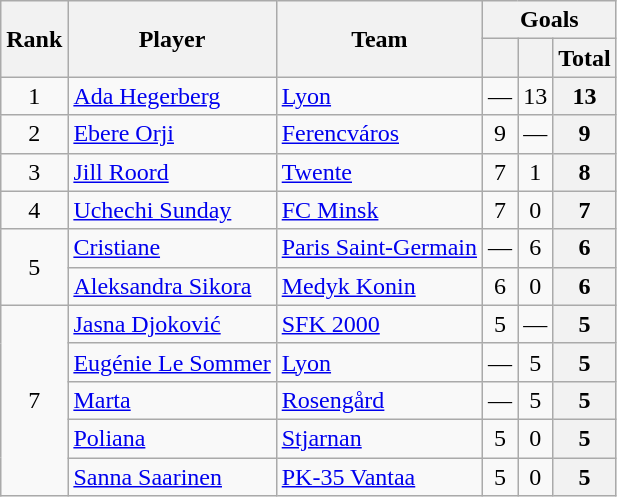<table class="wikitable" style="text-align:center">
<tr>
<th rowspan=2>Rank</th>
<th rowspan=2>Player</th>
<th rowspan=2>Team</th>
<th colspan=3>Goals</th>
</tr>
<tr>
<th></th>
<th></th>
<th>Total</th>
</tr>
<tr>
<td>1</td>
<td align=left> <a href='#'>Ada Hegerberg</a></td>
<td align=left> <a href='#'>Lyon</a></td>
<td>—</td>
<td>13</td>
<th>13</th>
</tr>
<tr>
<td>2</td>
<td align=left> <a href='#'>Ebere Orji</a></td>
<td align=left> <a href='#'>Ferencváros</a></td>
<td>9</td>
<td>—</td>
<th>9</th>
</tr>
<tr>
<td>3</td>
<td align=left> <a href='#'>Jill Roord</a></td>
<td align=left> <a href='#'>Twente</a></td>
<td>7</td>
<td>1</td>
<th>8</th>
</tr>
<tr>
<td>4</td>
<td align=left> <a href='#'>Uchechi Sunday</a></td>
<td align=left> <a href='#'>FC Minsk</a></td>
<td>7</td>
<td>0</td>
<th>7</th>
</tr>
<tr>
<td rowspan=2>5</td>
<td align=left> <a href='#'>Cristiane</a></td>
<td align=left> <a href='#'>Paris Saint-Germain</a></td>
<td>—</td>
<td>6</td>
<th>6</th>
</tr>
<tr>
<td align=left> <a href='#'>Aleksandra Sikora</a></td>
<td align=left> <a href='#'>Medyk Konin</a></td>
<td>6</td>
<td>0</td>
<th>6</th>
</tr>
<tr>
<td rowspan=5>7</td>
<td align=left> <a href='#'>Jasna Djoković</a></td>
<td align=left> <a href='#'>SFK 2000</a></td>
<td>5</td>
<td>—</td>
<th>5</th>
</tr>
<tr>
<td align=left> <a href='#'>Eugénie Le Sommer</a></td>
<td align=left> <a href='#'>Lyon</a></td>
<td>—</td>
<td>5</td>
<th>5</th>
</tr>
<tr>
<td align=left> <a href='#'>Marta</a></td>
<td align=left> <a href='#'>Rosengård</a></td>
<td>—</td>
<td>5</td>
<th>5</th>
</tr>
<tr>
<td align=left> <a href='#'>Poliana</a></td>
<td align=left> <a href='#'>Stjarnan</a></td>
<td>5</td>
<td>0</td>
<th>5</th>
</tr>
<tr>
<td align=left> <a href='#'>Sanna Saarinen</a></td>
<td align=left> <a href='#'>PK-35 Vantaa</a></td>
<td>5</td>
<td>0</td>
<th>5</th>
</tr>
</table>
